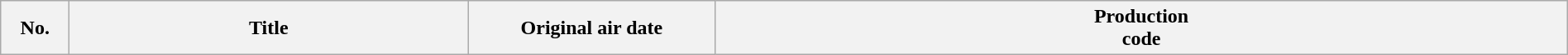<table class="wikitable plainrowheaders" style="width:100%; margin:auto;">
<tr>
<th scope="col" style="width:3em;">No.</th>
<th scope="col">Title</th>
<th scope="col" style="width:12em;">Original air date</th>
<th scope="col">Production<br>code<br>

</th>
</tr>
</table>
